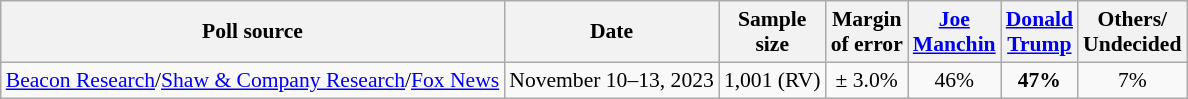<table class="wikitable sortable mw-datatable" style="text-align:center;font-size:90%;line-height:17px">
<tr>
<th>Poll source</th>
<th>Date</th>
<th>Sample<br>size</th>
<th>Margin<br>of error</th>
<th class="unsortable"><a href='#'>Joe<br>Manchin</a><br><small></small></th>
<th class="unsortable"><a href='#'>Donald<br>Trump</a><br><small></small></th>
<th class="unsortable">Others/<br>Undecided</th>
</tr>
<tr>
<td><a href='#'>Beacon Research</a>/<a href='#'>Shaw & Company Research</a>/<a href='#'>Fox News</a></td>
<td>November 10–13, 2023</td>
<td>1,001 (RV)</td>
<td>± 3.0%</td>
<td>46%</td>
<td><strong>47%</strong></td>
<td>7%</td>
</tr>
</table>
